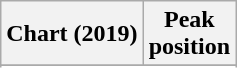<table class="wikitable sortable plainrowheaders" style="text-align:centre">
<tr>
<th scope=col>Chart (2019)</th>
<th scope=col>Peak<br>position</th>
</tr>
<tr>
</tr>
<tr>
</tr>
<tr>
</tr>
</table>
